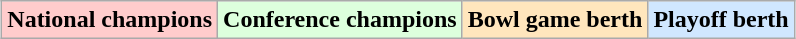<table class="wikitable" style="margin:1em auto;">
<tr>
<td bgcolor="#FFCCCC"><strong>National champions</strong></td>
<td bgcolor="#ddffdd"><strong>Conference champions</strong></td>
<td bgcolor="#ffe6bd"><strong>Bowl game berth</strong></td>
<td bgcolor="#d0e7ff"><strong>Playoff berth</strong></td>
</tr>
</table>
